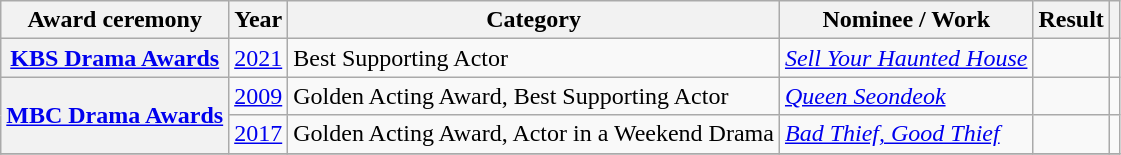<table class="wikitable plainrowheaders sortable">
<tr>
<th scope="col">Award ceremony</th>
<th scope="col">Year</th>
<th scope="col">Category</th>
<th scope="col">Nominee / Work</th>
<th scope="col">Result</th>
<th scope="col" class="unsortable"></th>
</tr>
<tr>
<th scope="row"  rowspan="1"><a href='#'>KBS Drama Awards</a></th>
<td rowspan="1"><a href='#'>2021</a></td>
<td>Best Supporting Actor</td>
<td><em><a href='#'>Sell Your Haunted House</a></em></td>
<td></td>
<td></td>
</tr>
<tr>
<th scope="row"  rowspan="2"><a href='#'>MBC Drama Awards</a></th>
<td><a href='#'>2009</a></td>
<td>Golden Acting Award, Best Supporting Actor</td>
<td><em><a href='#'>Queen Seondeok</a></em></td>
<td></td>
<td></td>
</tr>
<tr>
<td><a href='#'>2017</a></td>
<td>Golden Acting Award, Actor in a Weekend Drama</td>
<td><em><a href='#'>Bad Thief, Good Thief</a></em></td>
<td></td>
<td></td>
</tr>
<tr>
</tr>
</table>
